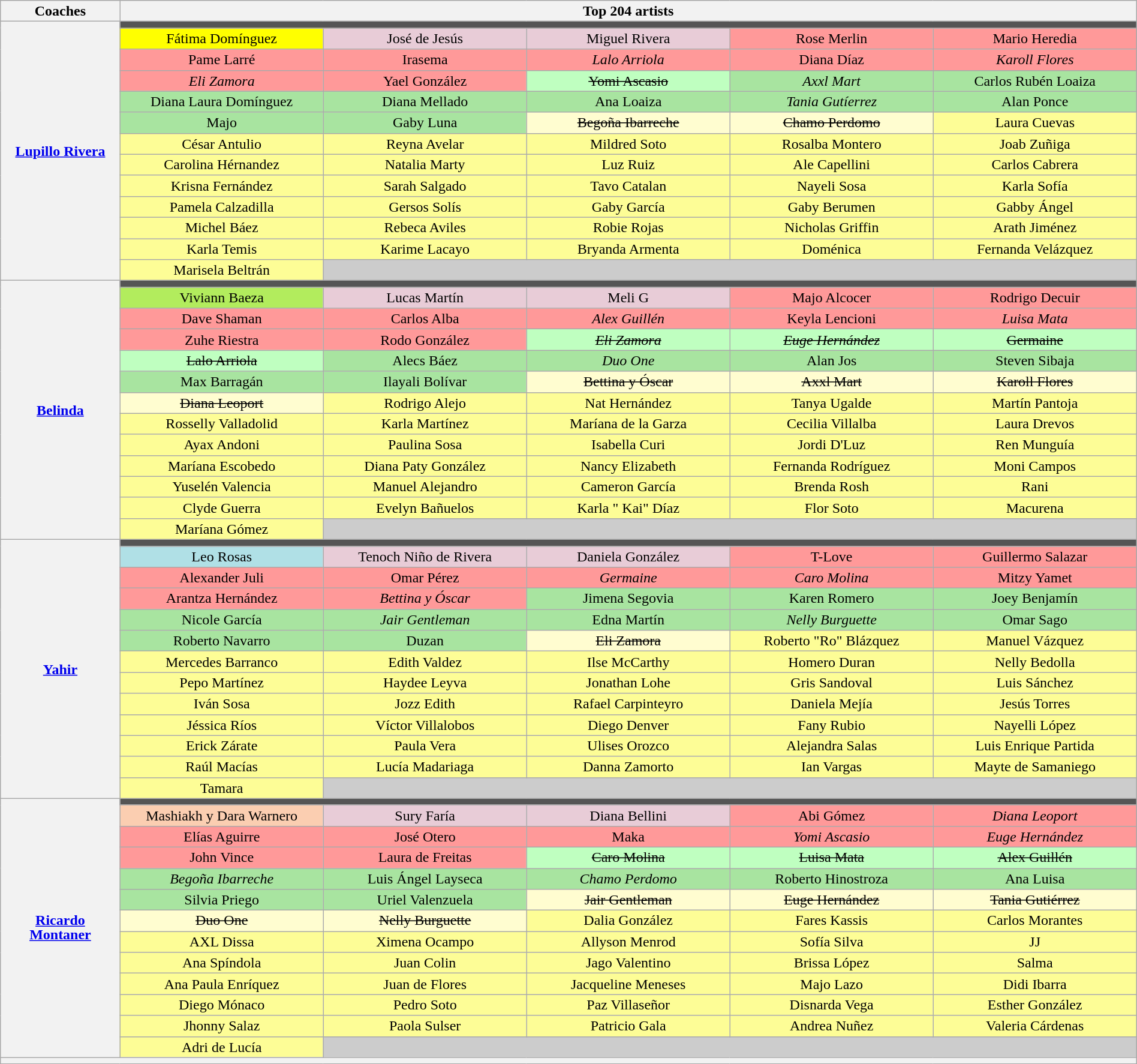<table class="wikitable" style="text-align:center; line-height:16px; width:100%">
<tr>
<th scope="col" style="width:10%">Coaches</th>
<th scope="col" style="width:90%" colspan="6">Top 204 artists</th>
</tr>
<tr>
<th rowspan="13"><a href='#'>Lupillo Rivera</a></th>
<td colspan="6" style="background:#555;"></td>
</tr>
<tr>
<td width="17%" style="background:yellow;">Fátima Domínguez</td>
<td width="17%" style="background:#E8CCD7;">José de Jesús</td>
<td width="17%" style="background:#E8CCD7;">Miguel Rivera</td>
<td width="17%" style="background:#FF9999;">Rose Merlin</td>
<td width="17%" style="background:#FF9999;">Mario Heredia</td>
</tr>
<tr>
<td style="background:#FF9999;">Pame Larré</td>
<td style="background:#FF9999;">Irasema</td>
<td style="background:#FF9999;"><em>Lalo Arriola</em></td>
<td style="background:#FF9999;">Diana Díaz</td>
<td style="background:#FF9999;"><em>Karoll Flores</em></td>
</tr>
<tr>
<td style="background:#FF9999;"><em>Eli Zamora</em></td>
<td style="background:#FF9999;">Yael González</td>
<td style="background:#BFFFC0;"><s>Yomi Ascasio</s></td>
<td style="background:#A8E4A0;"><em>Axxl Mart</em></td>
<td style="background:#A8E4A0;">Carlos Rubén Loaiza</td>
</tr>
<tr>
<td style="background:#A8E4A0;">Diana Laura Domínguez</td>
<td style="background:#A8E4A0;">Diana Mellado</td>
<td style="background:#A8E4A0;">Ana Loaiza</td>
<td style="background:#A8E4A0;"><em>Tania Gutíerrez</em></td>
<td style="background:#A8E4A0;">Alan Ponce</td>
</tr>
<tr>
<td style="background:#A8E4A0;">Majo</td>
<td style="background:#A8E4A0;">Gaby Luna</td>
<td style="background:#FFFDD0;"><s>Begoña Ibarreche</s></td>
<td style="background:#FFFDD0;"><s>Chamo Perdomo</s></td>
<td style="background:#FDFD96;">Laura Cuevas</td>
</tr>
<tr>
<td style="background:#FDFD96;">César Antulio</td>
<td style="background:#FDFD96;">Reyna Avelar</td>
<td style="background:#FDFD96;">Mildred Soto</td>
<td style="background:#FDFD96;">Rosalba Montero</td>
<td style="background:#FDFD96;">Joab Zuñiga</td>
</tr>
<tr>
<td style="background:#FDFD96;">Carolina Hérnandez</td>
<td style="background:#FDFD96;">Natalia Marty</td>
<td style="background:#FDFD96;">Luz Ruiz</td>
<td style="background:#FDFD96;">Ale Capellini</td>
<td style="background:#FDFD96;">Carlos Cabrera</td>
</tr>
<tr>
<td style="background:#FDFD96;">Krisna Fernández</td>
<td style="background:#FDFD96;">Sarah Salgado</td>
<td style="background:#FDFD96;">Tavo Catalan</td>
<td style="background:#FDFD96;">Nayeli Sosa</td>
<td style="background:#FDFD96;">Karla Sofía</td>
</tr>
<tr>
<td style="background:#FDFD96;">Pamela Calzadilla</td>
<td style="background:#FDFD96;">Gersos Solís</td>
<td style="background:#FDFD96;">Gaby García</td>
<td style="background:#FDFD96;">Gaby Berumen</td>
<td style="background:#FDFD96;">Gabby Ángel</td>
</tr>
<tr>
<td style="background:#FDFD96;">Michel Báez</td>
<td style="background:#FDFD96;">Rebeca Aviles</td>
<td style="background:#FDFD96;">Robie Rojas</td>
<td style="background:#FDFD96;">Nicholas Griffin</td>
<td style="background:#FDFD96;">Arath Jiménez</td>
</tr>
<tr>
<td style="background:#FDFD96;">Karla Temis</td>
<td style="background:#FDFD96;">Karime Lacayo</td>
<td style="background:#FDFD96;">Bryanda Armenta</td>
<td style="background:#FDFD96;">Doménica</td>
<td style="background:#FDFD96;">Fernanda Velázquez</td>
</tr>
<tr>
<td style="background:#FDFD96;">Marisela Beltrán</td>
<td colspan="5" style="background:#ccc;"></td>
</tr>
<tr>
<th rowspan="13"><a href='#'>Belinda</a></th>
<td colspan="6" style="background:#555;"></td>
</tr>
<tr>
<td style="background:#B2EC5D;">Viviann Baeza</td>
<td style="background:#E8CCD7;">Lucas Martín</td>
<td style="background:#E8CCD7;">Meli G</td>
<td style="background:#FF9999;">Majo Alcocer</td>
<td style="background:#FF9999;">Rodrigo Decuir</td>
</tr>
<tr>
<td style="background:#FF9999;">Dave Shaman</td>
<td style="background:#FF9999;">Carlos Alba</td>
<td style="background:#FF9999;"><em>Alex Guillén</em></td>
<td style="background:#FF9999;">Keyla Lencioni</td>
<td style="background:#FF9999;"><em>Luisa Mata</em></td>
</tr>
<tr>
<td style="background:#FF9999;">Zuhe Riestra</td>
<td style="background:#FF9999;">Rodo González</td>
<td style="background:#BFFFC0;"><em><s>Eli Zamora</s></em></td>
<td style="background:#BFFFC0;"><em><s>Euge Hernández</s></em></td>
<td style="background:#BFFFC0;"><s>Germaine</s></td>
</tr>
<tr>
<td style="background:#BFFFC0;"><s>Lalo Arriola</s></td>
<td style="background:#A8E4A0;">Alecs Báez</td>
<td style="background:#A8E4A0;"><em>Duo One</em></td>
<td style="background:#A8E4A0;">Alan Jos</td>
<td style="background:#A8E4A0;">Steven Sibaja</td>
</tr>
<tr>
<td style="background:#A8E4A0;">Max Barragán</td>
<td style="background:#A8E4A0;">Ilayali Bolívar</td>
<td style="background:#FFFDD0;"><s>Bettina y Óscar</s></td>
<td style="background:#FFFDD0;"><s>Axxl Mart</s></td>
<td style="background:#FFFDD0;"><s>Karoll Flores</s></td>
</tr>
<tr>
<td style="background:#FFFDD0;"><s>Diana Leoport</s></td>
<td style="background:#FDFD96;">Rodrigo Alejo</td>
<td style="background:#FDFD96;">Nat Hernández</td>
<td style="background:#FDFD96;">Tanya Ugalde</td>
<td style="background:#FDFD96;">Martín Pantoja</td>
</tr>
<tr>
<td style="background:#FDFD96;">Rosselly Valladolid</td>
<td style="background:#FDFD96;">Karla Martínez</td>
<td style="background:#FDFD96;">Maríana de la Garza</td>
<td style="background:#FDFD96;">Cecilia Villalba</td>
<td style="background:#FDFD96;">Laura Drevos</td>
</tr>
<tr>
<td style="background:#FDFD96;">Ayax Andoni</td>
<td style="background:#FDFD96;">Paulina Sosa</td>
<td style="background:#FDFD96;">Isabella Curi</td>
<td style="background:#FDFD96;">Jordi D'Luz</td>
<td style="background:#FDFD96;">Ren Munguía</td>
</tr>
<tr>
<td style="background:#FDFD96;">Maríana Escobedo</td>
<td style="background:#FDFD96;">Diana Paty González</td>
<td style="background:#FDFD96;">Nancy Elizabeth</td>
<td style="background:#FDFD96;">Fernanda Rodríguez</td>
<td style="background:#FDFD96;">Moni Campos</td>
</tr>
<tr>
<td style="background:#FDFD96;">Yuselén Valencia</td>
<td style="background:#FDFD96;">Manuel Alejandro</td>
<td style="background:#FDFD96;">Cameron García</td>
<td style="background:#FDFD96;">Brenda Rosh</td>
<td style="background:#FDFD96;">Rani</td>
</tr>
<tr>
<td style="background:#FDFD96;">Clyde Guerra</td>
<td style="background:#FDFD96;">Evelyn Bañuelos</td>
<td style="background:#FDFD96;">Karla " Kai" Díaz</td>
<td style="background:#FDFD96;">Flor Soto</td>
<td style="background:#FDFD96;">Macurena</td>
</tr>
<tr>
<td style="background:#FDFD96;">Maríana Gómez</td>
<td colspan="5" style="background:#ccc;"></td>
</tr>
<tr>
<th rowspan="13"><a href='#'>Yahir</a></th>
<td colspan="6" style="background:#555;"></td>
</tr>
<tr>
<td style="background:#B0E0E6;">Leo Rosas</td>
<td style="background:#E8CCD7;">Tenoch Niño de Rivera</td>
<td style="background:#E8CCD7;">Daniela González</td>
<td style="background:#FF9999;">T-Love</td>
<td style="background:#FF9999;">Guillermo Salazar</td>
</tr>
<tr>
<td style="background:#FF9999;">Alexander Juli</td>
<td style="background:#FF9999;">Omar Pérez</td>
<td style="background:#FF9999;"><em>Germaine</em></td>
<td style="background:#FF9999;"><em>Caro Molina</em></td>
<td style="background:#FF9999;">Mitzy Yamet</td>
</tr>
<tr>
<td style="background:#FF9999;">Arantza Hernández</td>
<td style="background:#FF9999;"><em>Bettina y Óscar</em></td>
<td style="background:#A8E4A0;">Jimena Segovia</td>
<td style="background:#A8E4A0;">Karen Romero</td>
<td style="background:#A8E4A0;">Joey Benjamín</td>
</tr>
<tr>
<td style="background:#A8E4A0;">Nicole García</td>
<td style="background:#A8E4A0;"><em>Jair Gentleman</em></td>
<td style="background:#A8E4A0;">Edna Martín</td>
<td style="background:#A8E4A0;"><em>Nelly Burguette</em></td>
<td style="background:#A8E4A0;">Omar Sago</td>
</tr>
<tr>
<td style="background:#A8E4A0;">Roberto Navarro</td>
<td style="background:#A8E4A0;">Duzan</td>
<td style="background:#FFFDD0;"><s>Eli Zamora</s></td>
<td style="background:#FDFD96;">Roberto "Ro" Blázquez</td>
<td style="background:#FDFD96;">Manuel Vázquez</td>
</tr>
<tr>
<td style="background:#FDFD96;">Mercedes Barranco</td>
<td style="background:#FDFD96;">Edith Valdez</td>
<td style="background:#FDFD96;">Ilse McCarthy</td>
<td style="background:#FDFD96;">Homero Duran</td>
<td style="background:#FDFD96;">Nelly Bedolla</td>
</tr>
<tr>
<td style="background:#FDFD96;">Pepo Martínez</td>
<td style="background:#FDFD96;">Haydee Leyva</td>
<td style="background:#FDFD96;">Jonathan Lohe</td>
<td style="background:#FDFD96;">Gris Sandoval</td>
<td style="background:#FDFD96;">Luis Sánchez</td>
</tr>
<tr>
<td style="background:#FDFD96;">Iván Sosa</td>
<td style="background:#FDFD96;">Jozz Edith</td>
<td style="background:#FDFD96;">Rafael Carpinteyro</td>
<td style="background:#FDFD96;">Daniela Mejía</td>
<td style="background:#FDFD96;">Jesús Torres</td>
</tr>
<tr>
<td style="background:#FDFD96;">Jéssica Ríos</td>
<td style="background:#FDFD96;">Víctor Villalobos</td>
<td style="background:#FDFD96;">Diego Denver</td>
<td style="background:#FDFD96;">Fany Rubio</td>
<td style="background:#FDFD96;">Nayelli López</td>
</tr>
<tr>
<td style="background:#FDFD96;">Erick Zárate</td>
<td style="background:#FDFD96;">Paula Vera</td>
<td style="background:#FDFD96;">Ulises Orozco</td>
<td style="background:#FDFD96;">Alejandra Salas</td>
<td style="background:#FDFD96;">Luis Enrique Partida</td>
</tr>
<tr>
<td style="background:#FDFD96;">Raúl Macías</td>
<td style="background:#FDFD96;">Lucía Madariaga</td>
<td style="background:#FDFD96;">Danna Zamorto</td>
<td style="background:#FDFD96;">Ian Vargas</td>
<td style="background:#FDFD96;">Mayte de Samaniego</td>
</tr>
<tr>
<td style="background:#FDFD96;">Tamara</td>
<td colspan="5" style="background:#ccc;"></td>
</tr>
<tr>
<th rowspan="13"><a href='#'>Ricardo Montaner</a></th>
<td colspan="6" style="background:#555;"></td>
</tr>
<tr>
<td style="background:#FBCEB1;">Mashiakh y Dara Warnero</td>
<td style="background:#E8CCD7;">Sury Faría</td>
<td style="background:#E8CCD7;">Diana Bellini</td>
<td style="background:#FF9999;">Abi Gómez</td>
<td style="background:#FF9999;"><em>Diana Leoport</em></td>
</tr>
<tr>
<td style="background:#FF9999;">Elías Aguirre</td>
<td style="background:#FF9999;">José Otero</td>
<td style="background:#FF9999;">Maka</td>
<td style="background:#FF9999;"><em>Yomi Ascasio</em></td>
<td style="background:#FF9999;"><em>Euge Hernández</em></td>
</tr>
<tr>
<td style="background:#FF9999;">John Vince</td>
<td style="background:#FF9999;">Laura de Freitas</td>
<td style="background:#BFFFC0;"><s>Caro Molina</s></td>
<td style="background:#BFFFC0;"><s>Luisa Mata</s></td>
<td style="background:#BFFFC0;"><s>Alex Guillén</s></td>
</tr>
<tr>
<td style="background:#A8E4A0;"><em>Begoña Ibarreche</em></td>
<td style="background:#A8E4A0;">Luis Ángel Layseca</td>
<td style="background:#A8E4A0;"><em>Chamo Perdomo</em></td>
<td style="background:#A8E4A0;">Roberto Hinostroza</td>
<td style="background:#A8E4A0;">Ana Luisa</td>
</tr>
<tr>
<td style="background:#A8E4A0;">Silvia Priego</td>
<td style="background:#A8E4A0;">Uriel Valenzuela</td>
<td style="background:#FFFDD0;"><s>Jair Gentleman</s></td>
<td style="background:#FFFDD0;"><s>Euge Hernández</s></td>
<td style="background:#FFFDD0;"><s>Tania Gutiérrez</s></td>
</tr>
<tr>
<td style="background:#FFFDD0;"><s>Duo One</s></td>
<td style="background:#FFFDD0;"><s>Nelly Burguette</s></td>
<td style="background:#FDFD96;">Dalia González</td>
<td style="background:#FDFD96;">Fares Kassis</td>
<td style="background:#FDFD96;">Carlos Morantes</td>
</tr>
<tr>
<td style="background:#FDFD96;">AXL Dissa</td>
<td style="background:#FDFD96;">Ximena Ocampo</td>
<td style="background:#FDFD96;">Allyson Menrod</td>
<td style="background:#FDFD96;">Sofía Silva</td>
<td style="background:#FDFD96;">JJ</td>
</tr>
<tr>
<td style="background:#FDFD96;">Ana Spíndola</td>
<td style="background:#FDFD96;">Juan Colin</td>
<td style="background:#FDFD96;">Jago Valentino</td>
<td style="background:#FDFD96;">Brissa López</td>
<td style="background:#FDFD96;">Salma</td>
</tr>
<tr>
<td style="background:#FDFD96;">Ana Paula Enríquez</td>
<td style="background:#FDFD96;">Juan de Flores</td>
<td style="background:#FDFD96;">Jacqueline Meneses</td>
<td style="background:#FDFD96;">Majo Lazo</td>
<td style="background:#FDFD96;">Didi Ibarra</td>
</tr>
<tr>
<td style="background:#FDFD96;">Diego Mónaco</td>
<td style="background:#FDFD96;">Pedro Soto</td>
<td style="background:#FDFD96;">Paz Villaseñor</td>
<td style="background:#FDFD96;">Disnarda Vega</td>
<td style="background:#FDFD96;">Esther González</td>
</tr>
<tr>
<td style="background:#FDFD96;">Jhonny Salaz</td>
<td style="background:#FDFD96;">Paola Sulser</td>
<td style="background:#FDFD96;">Patricio Gala</td>
<td style="background:#FDFD96;">Andrea Nuñez</td>
<td style="background:#FDFD96;">Valeria Cárdenas</td>
</tr>
<tr>
<td style="background:#FDFD96;">Adri de Lucía</td>
<td colspan="5" style="background:#ccc;"></td>
</tr>
<tr>
<th style="font-size:90%; line-height:12px;" colspan="6"><small></small></th>
</tr>
</table>
